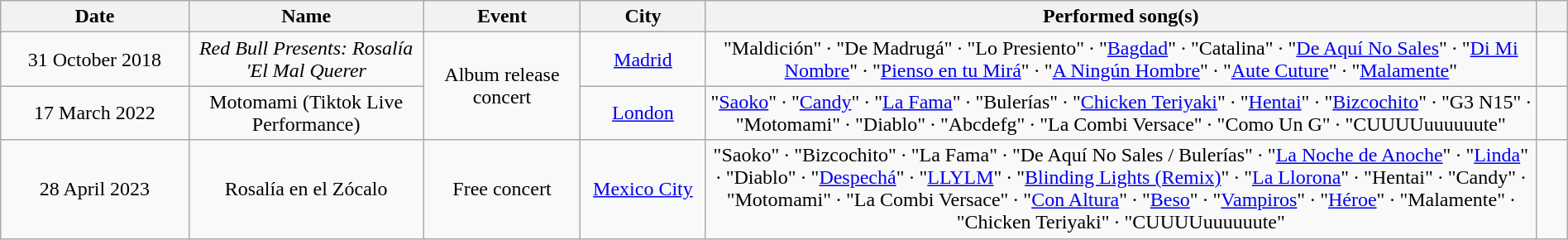<table class="wikitable sortable plainrowheaders" style="text-align:center;" width="100%">
<tr>
<th style="width:12%;">Date</th>
<th style="width:15%;">Name</th>
<th style="width:10%;">Event</th>
<th style="width:8%;">City</th>
<th>Performed song(s)</th>
<th scope="col" width="2%" class="unsortable"></th>
</tr>
<tr>
<td>31 October 2018</td>
<td><em>Red Bull Presents: Rosalía 'El Mal Querer<strong></td>
<td rowspan="2">Album release concert</td>
<td><a href='#'>Madrid</a></td>
<td>"Maldición" · "De Madrugá" · "Lo Presiento" · "<a href='#'>Bagdad</a>" · "Catalina" · "<a href='#'>De Aquí No Sales</a>" · "<a href='#'>Di Mi Nombre</a>" · "<a href='#'>Pienso en tu Mirá</a>" · "<a href='#'>A Ningún Hombre</a>" · "<a href='#'>Aute Cuture</a>" · "<a href='#'>Malamente</a>"</td>
<td></td>
</tr>
<tr>
<td>17 March 2022</td>
<td></em>Motomami (Tiktok Live Performance)<em></td>
<td><a href='#'>London</a></td>
<td>"<a href='#'>Saoko</a>" · "<a href='#'>Candy</a>" · "<a href='#'>La Fama</a>" · "Bulerías" · "<a href='#'>Chicken Teriyaki</a>" · "<a href='#'>Hentai</a>" · "<a href='#'>Bizcochito</a>" · "G3 N15" · "Motomami" · "Diablo" · "Abcdefg" · "La Combi Versace" · "Como Un G" · "CUUUUuuuuuute"</td>
<td></td>
</tr>
<tr>
<td>28 April 2023</td>
<td></em>Rosalía en el Zócalo<em></td>
<td>Free concert</td>
<td><a href='#'>Mexico City</a></td>
<td>"Saoko" · "Bizcochito" · "La Fama" · "De Aquí No Sales / Bulerías" · "<a href='#'>La Noche de Anoche</a>" · "<a href='#'>Linda</a>" · "Diablo" · "<a href='#'>Despechá</a>" · "<a href='#'>LLYLM</a>" · "<a href='#'>Blinding Lights (Remix)</a>" · "<a href='#'>La Llorona</a>" · "Hentai" · "Candy" · "Motomami" · "La Combi Versace" · "<a href='#'>Con Altura</a>" · "<a href='#'>Beso</a>" · "<a href='#'>Vampiros</a>" · "<a href='#'>Héroe</a>" · "Malamente" · "Chicken Teriyaki" · "CUUUUuuuuuute"</td>
<td></td>
</tr>
</table>
